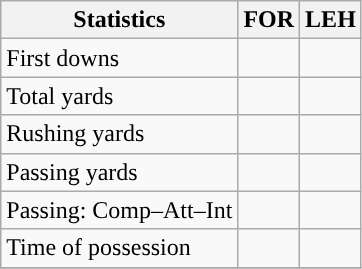<table class="wikitable" style="float: left;">
<tr>
<th>Statistics</th>
<th>FOR</th>
<th>LEH</th>
</tr>
<tr>
<td>First downs</td>
<td></td>
<td></td>
</tr>
<tr>
<td>Total yards</td>
<td></td>
<td></td>
</tr>
<tr>
<td>Rushing yards</td>
<td></td>
<td></td>
</tr>
<tr>
<td>Passing yards</td>
<td></td>
<td></td>
</tr>
<tr>
<td>Passing: Comp–Att–Int</td>
<td></td>
<td></td>
</tr>
<tr>
<td>Time of possession</td>
<td></td>
<td></td>
</tr>
<tr>
</tr>
</table>
